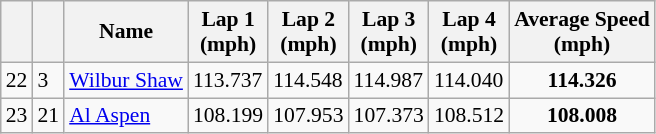<table class="wikitable" style="font-size: 90%;">
<tr align="center">
<th></th>
<th></th>
<th>Name</th>
<th>Lap 1<br>(mph)</th>
<th>Lap 2<br>(mph)</th>
<th>Lap 3<br>(mph)</th>
<th>Lap 4<br>(mph)</th>
<th>Average Speed<br>(mph)</th>
</tr>
<tr>
<td>22</td>
<td>3</td>
<td> <a href='#'>Wilbur Shaw</a></td>
<td>113.737</td>
<td>114.548</td>
<td>114.987</td>
<td>114.040</td>
<td align=center><strong>114.326</strong></td>
</tr>
<tr>
<td>23</td>
<td>21</td>
<td> <a href='#'>Al Aspen</a></td>
<td>108.199</td>
<td>107.953</td>
<td>107.373</td>
<td>108.512</td>
<td align=center><strong>108.008</strong></td>
</tr>
</table>
